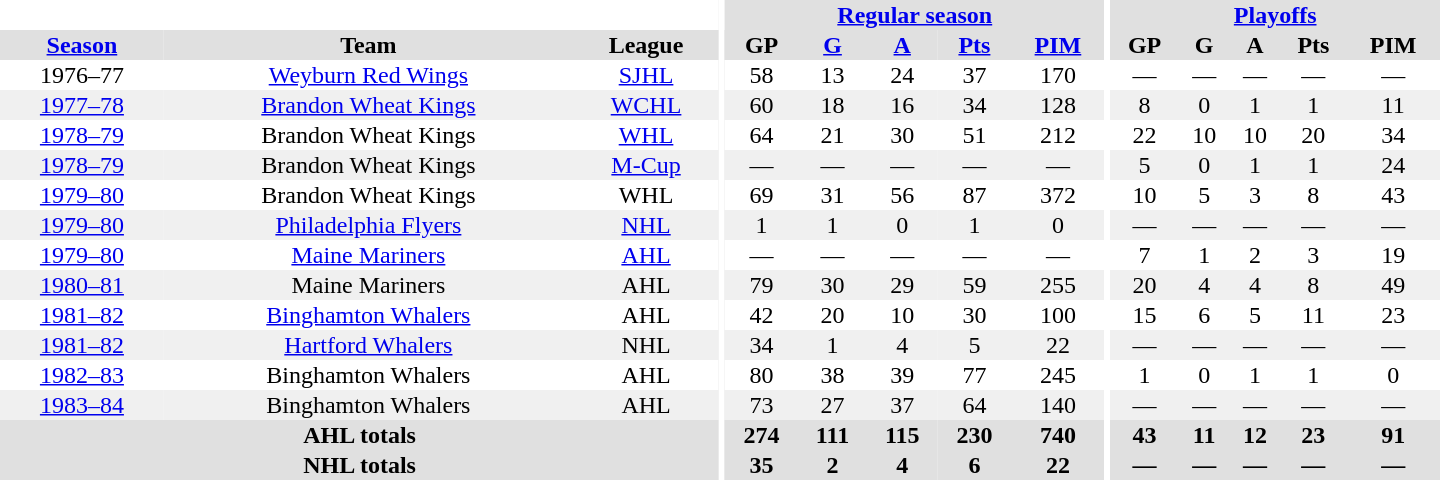<table border="0" cellpadding="1" cellspacing="0" style="text-align:center; width:60em">
<tr bgcolor="#e0e0e0">
<th colspan="3" bgcolor="#ffffff"></th>
<th rowspan="100" bgcolor="#ffffff"></th>
<th colspan="5"><a href='#'>Regular season</a></th>
<th rowspan="100" bgcolor="#ffffff"></th>
<th colspan="5"><a href='#'>Playoffs</a></th>
</tr>
<tr bgcolor="#e0e0e0">
<th><a href='#'>Season</a></th>
<th>Team</th>
<th>League</th>
<th>GP</th>
<th><a href='#'>G</a></th>
<th><a href='#'>A</a></th>
<th><a href='#'>Pts</a></th>
<th><a href='#'>PIM</a></th>
<th>GP</th>
<th>G</th>
<th>A</th>
<th>Pts</th>
<th>PIM</th>
</tr>
<tr>
<td>1976–77</td>
<td><a href='#'>Weyburn Red Wings</a></td>
<td><a href='#'>SJHL</a></td>
<td>58</td>
<td>13</td>
<td>24</td>
<td>37</td>
<td>170</td>
<td>—</td>
<td>—</td>
<td>—</td>
<td>—</td>
<td>—</td>
</tr>
<tr bgcolor="#f0f0f0">
<td><a href='#'>1977–78</a></td>
<td><a href='#'>Brandon Wheat Kings</a></td>
<td><a href='#'>WCHL</a></td>
<td>60</td>
<td>18</td>
<td>16</td>
<td>34</td>
<td>128</td>
<td>8</td>
<td>0</td>
<td>1</td>
<td>1</td>
<td>11</td>
</tr>
<tr>
<td><a href='#'>1978–79</a></td>
<td>Brandon Wheat Kings</td>
<td><a href='#'>WHL</a></td>
<td>64</td>
<td>21</td>
<td>30</td>
<td>51</td>
<td>212</td>
<td>22</td>
<td>10</td>
<td>10</td>
<td>20</td>
<td>34</td>
</tr>
<tr bgcolor="#f0f0f0">
<td><a href='#'>1978–79</a></td>
<td>Brandon Wheat Kings</td>
<td><a href='#'>M-Cup</a></td>
<td>—</td>
<td>—</td>
<td>—</td>
<td>—</td>
<td>—</td>
<td>5</td>
<td>0</td>
<td>1</td>
<td>1</td>
<td>24</td>
</tr>
<tr>
<td><a href='#'>1979–80</a></td>
<td>Brandon Wheat Kings</td>
<td>WHL</td>
<td>69</td>
<td>31</td>
<td>56</td>
<td>87</td>
<td>372</td>
<td>10</td>
<td>5</td>
<td>3</td>
<td>8</td>
<td>43</td>
</tr>
<tr bgcolor="#f0f0f0">
<td><a href='#'>1979–80</a></td>
<td><a href='#'>Philadelphia Flyers</a></td>
<td><a href='#'>NHL</a></td>
<td>1</td>
<td>1</td>
<td>0</td>
<td>1</td>
<td>0</td>
<td>—</td>
<td>—</td>
<td>—</td>
<td>—</td>
<td>—</td>
</tr>
<tr>
<td><a href='#'>1979–80</a></td>
<td><a href='#'>Maine Mariners</a></td>
<td><a href='#'>AHL</a></td>
<td>—</td>
<td>—</td>
<td>—</td>
<td>—</td>
<td>—</td>
<td>7</td>
<td>1</td>
<td>2</td>
<td>3</td>
<td>19</td>
</tr>
<tr bgcolor="#f0f0f0">
<td><a href='#'>1980–81</a></td>
<td>Maine Mariners</td>
<td>AHL</td>
<td>79</td>
<td>30</td>
<td>29</td>
<td>59</td>
<td>255</td>
<td>20</td>
<td>4</td>
<td>4</td>
<td>8</td>
<td>49</td>
</tr>
<tr>
<td><a href='#'>1981–82</a></td>
<td><a href='#'>Binghamton Whalers</a></td>
<td>AHL</td>
<td>42</td>
<td>20</td>
<td>10</td>
<td>30</td>
<td>100</td>
<td>15</td>
<td>6</td>
<td>5</td>
<td>11</td>
<td>23</td>
</tr>
<tr bgcolor="#f0f0f0">
<td><a href='#'>1981–82</a></td>
<td><a href='#'>Hartford Whalers</a></td>
<td>NHL</td>
<td>34</td>
<td>1</td>
<td>4</td>
<td>5</td>
<td>22</td>
<td>—</td>
<td>—</td>
<td>—</td>
<td>—</td>
<td>—</td>
</tr>
<tr>
<td><a href='#'>1982–83</a></td>
<td>Binghamton Whalers</td>
<td>AHL</td>
<td>80</td>
<td>38</td>
<td>39</td>
<td>77</td>
<td>245</td>
<td>1</td>
<td>0</td>
<td>1</td>
<td>1</td>
<td>0</td>
</tr>
<tr bgcolor="#f0f0f0">
<td><a href='#'>1983–84</a></td>
<td>Binghamton Whalers</td>
<td>AHL</td>
<td>73</td>
<td>27</td>
<td>37</td>
<td>64</td>
<td>140</td>
<td>—</td>
<td>—</td>
<td>—</td>
<td>—</td>
<td>—</td>
</tr>
<tr bgcolor="#e0e0e0">
<th colspan="3">AHL totals</th>
<th>274</th>
<th>111</th>
<th>115</th>
<th>230</th>
<th>740</th>
<th>43</th>
<th>11</th>
<th>12</th>
<th>23</th>
<th>91</th>
</tr>
<tr bgcolor="#e0e0e0">
<th colspan="3">NHL totals</th>
<th>35</th>
<th>2</th>
<th>4</th>
<th>6</th>
<th>22</th>
<th>—</th>
<th>—</th>
<th>—</th>
<th>—</th>
<th>—</th>
</tr>
</table>
